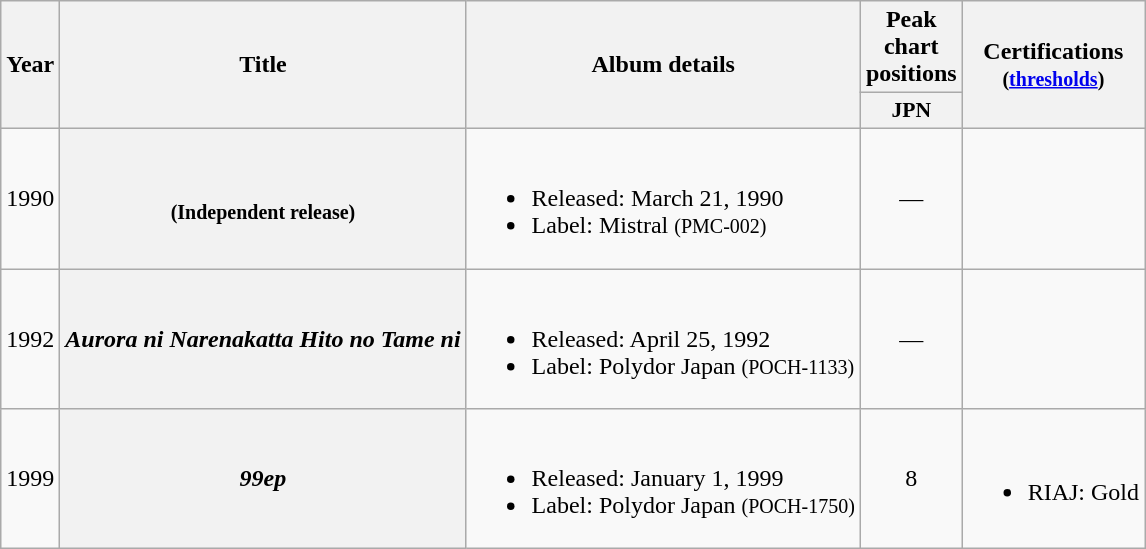<table class="wikitable plainrowheaders" style="text-align:center;">
<tr>
<th rowspan="2">Year</th>
<th rowspan="2">Title</th>
<th rowspan="2">Album details</th>
<th colspan="1">Peak chart positions</th>
<th rowspan="2">Certifications<br><small>(<a href='#'>thresholds</a>)</small></th>
</tr>
<tr>
<th style="width:3em;font-size:90%">JPN<br></th>
</tr>
<tr>
<td>1990</td>
<th scope="row"><br><small>(Independent release)</small></th>
<td align="left"><br><ul><li>Released: March 21, 1990</li><li>Label: Mistral <small>(PMC-002)</small></li></ul></td>
<td>—</td>
<td></td>
</tr>
<tr>
<td>1992</td>
<th scope="row"><em>Aurora ni Narenakatta Hito no Tame ni</em><br></th>
<td align="left"><br><ul><li>Released: April 25, 1992</li><li>Label: Polydor Japan <small>(POCH-1133)</small></li></ul></td>
<td>—</td>
<td></td>
</tr>
<tr>
<td>1999</td>
<th scope="row"><em>99ep</em></th>
<td align="left"><br><ul><li>Released: January 1, 1999</li><li>Label: Polydor Japan <small>(POCH-1750)</small></li></ul></td>
<td>8</td>
<td align="left"><br><ul><li>RIAJ: Gold </li></ul></td>
</tr>
</table>
